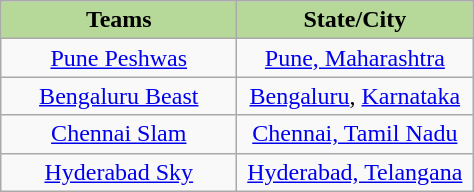<table class="wikitable" style="text-align: center">
<tr>
<th style="background-color: #B6D999;" width="150px">Teams</th>
<th style="background-color: #B6D999;" width="150px">State/City</th>
</tr>
<tr>
<td><a href='#'>Pune Peshwas</a></td>
<td><a href='#'>Pune, Maharashtra</a></td>
</tr>
<tr>
<td><a href='#'>Bengaluru Beast</a></td>
<td><a href='#'>Bengaluru</a>, <a href='#'>Karnataka</a></td>
</tr>
<tr>
<td><a href='#'>Chennai Slam</a></td>
<td><a href='#'>Chennai, Tamil Nadu</a></td>
</tr>
<tr>
<td><a href='#'>Hyderabad Sky</a></td>
<td><a href='#'>Hyderabad, Telangana</a></td>
</tr>
</table>
